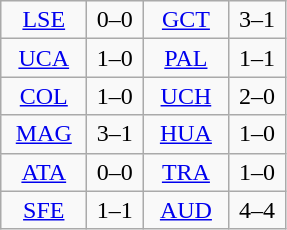<table class="wikitable" style="text-align:center;float:left; margin-right:1em;">
<tr>
<td width="50"><a href='#'>LSE</a></td>
<td width="30">0–0</td>
<td width="50"><a href='#'>GCT</a></td>
<td width="30">3–1</td>
</tr>
<tr>
<td width="50"><a href='#'>UCA</a></td>
<td width="30">1–0</td>
<td width="50"><a href='#'>PAL</a></td>
<td width="30">1–1</td>
</tr>
<tr>
<td width="50"><a href='#'>COL</a></td>
<td width="30">1–0</td>
<td width="50"><a href='#'>UCH</a></td>
<td width="30">2–0</td>
</tr>
<tr>
<td width="50"><a href='#'>MAG</a></td>
<td width="30">3–1</td>
<td width="50"><a href='#'>HUA</a></td>
<td width="30">1–0</td>
</tr>
<tr>
<td width="50"><a href='#'>ATA</a></td>
<td width="30">0–0</td>
<td width="50"><a href='#'>TRA</a></td>
<td width="30">1–0</td>
</tr>
<tr>
<td width="50"><a href='#'>SFE</a></td>
<td width="30">1–1</td>
<td width="50"><a href='#'>AUD</a></td>
<td width="30">4–4</td>
</tr>
</table>
